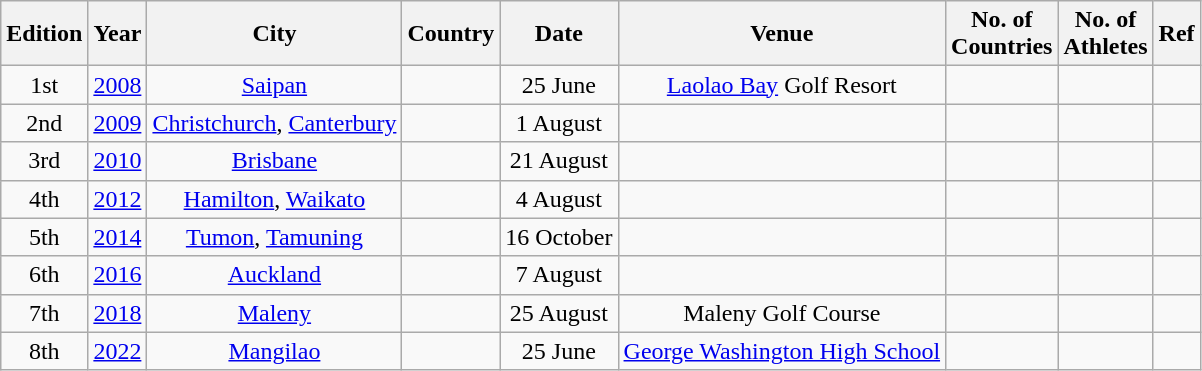<table class="wikitable" style="text-align:center">
<tr>
<th>Edition</th>
<th>Year</th>
<th>City</th>
<th>Country</th>
<th>Date</th>
<th>Venue</th>
<th>No. of <br>Countries</th>
<th>No. of<br>Athletes</th>
<th>Ref</th>
</tr>
<tr>
<td>1st</td>
<td><a href='#'>2008</a></td>
<td><a href='#'>Saipan</a></td>
<td></td>
<td>25 June</td>
<td><a href='#'>Laolao Bay</a> Golf Resort</td>
<td></td>
<td></td>
<td></td>
</tr>
<tr>
<td>2nd</td>
<td><a href='#'>2009</a></td>
<td><a href='#'>Christchurch</a>, <a href='#'>Canterbury</a></td>
<td></td>
<td>1 August</td>
<td></td>
<td></td>
<td></td>
<td></td>
</tr>
<tr>
<td>3rd</td>
<td><a href='#'>2010</a></td>
<td><a href='#'>Brisbane</a></td>
<td></td>
<td>21 August</td>
<td></td>
<td></td>
<td></td>
<td></td>
</tr>
<tr>
<td>4th</td>
<td><a href='#'>2012</a></td>
<td><a href='#'>Hamilton</a>, <a href='#'>Waikato</a></td>
<td></td>
<td>4 August</td>
<td></td>
<td></td>
<td></td>
<td></td>
</tr>
<tr>
<td>5th</td>
<td><a href='#'>2014</a></td>
<td><a href='#'>Tumon</a>, <a href='#'>Tamuning</a></td>
<td></td>
<td>16 October</td>
<td></td>
<td></td>
<td></td>
<td></td>
</tr>
<tr>
<td>6th</td>
<td><a href='#'>2016</a></td>
<td><a href='#'>Auckland</a></td>
<td></td>
<td>7 August</td>
<td></td>
<td></td>
<td></td>
<td></td>
</tr>
<tr>
<td>7th</td>
<td><a href='#'>2018</a></td>
<td><a href='#'>Maleny</a></td>
<td></td>
<td>25 August</td>
<td>Maleny Golf Course</td>
<td></td>
<td></td>
<td></td>
</tr>
<tr>
<td>8th</td>
<td><a href='#'>2022</a></td>
<td><a href='#'>Mangilao</a></td>
<td></td>
<td>25 June</td>
<td><a href='#'>George Washington High School</a></td>
<td></td>
<td></td>
<td></td>
</tr>
</table>
